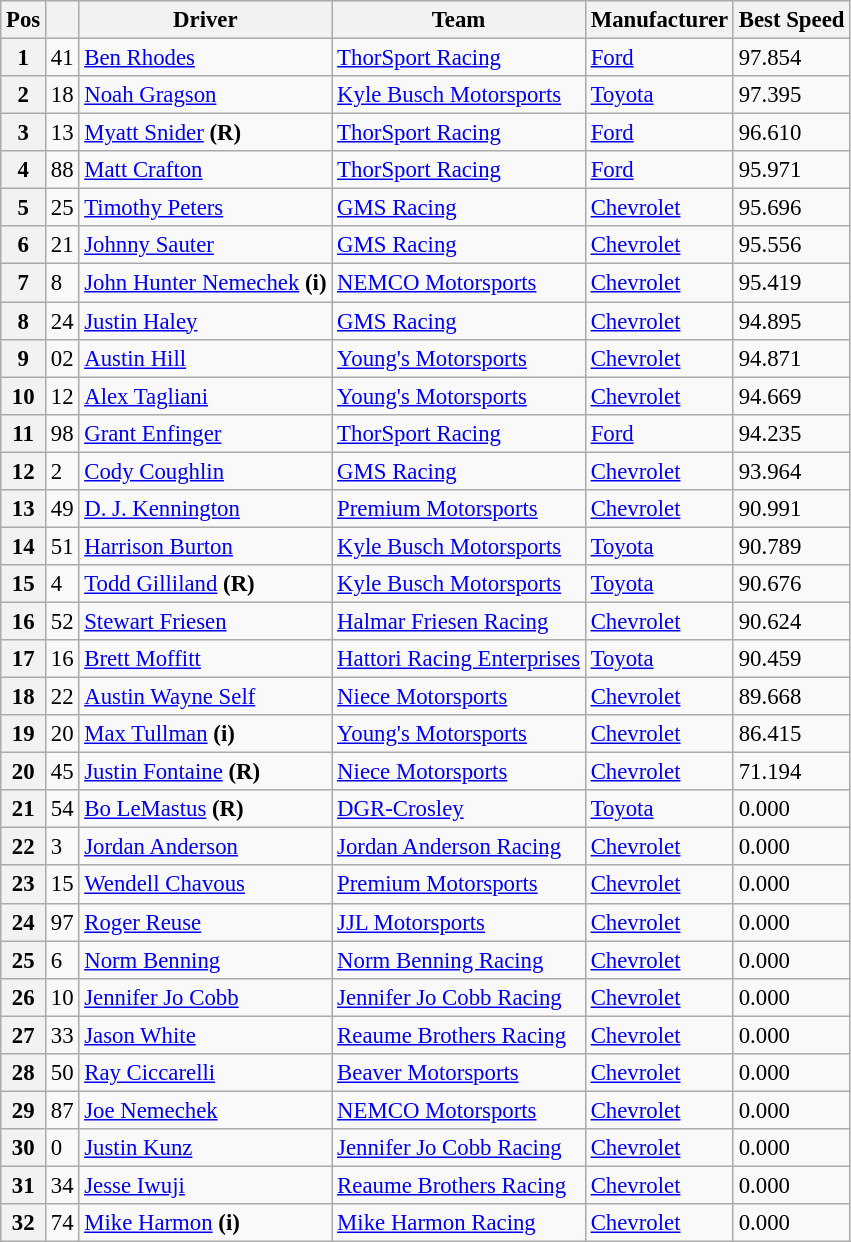<table class="wikitable" style="font-size:95%">
<tr>
<th>Pos</th>
<th></th>
<th>Driver</th>
<th>Team</th>
<th>Manufacturer</th>
<th>Best Speed</th>
</tr>
<tr>
<th>1</th>
<td>41</td>
<td><a href='#'>Ben Rhodes</a></td>
<td><a href='#'>ThorSport Racing</a></td>
<td><a href='#'>Ford</a></td>
<td>97.854</td>
</tr>
<tr>
<th>2</th>
<td>18</td>
<td><a href='#'>Noah Gragson</a></td>
<td><a href='#'>Kyle Busch Motorsports</a></td>
<td><a href='#'>Toyota</a></td>
<td>97.395</td>
</tr>
<tr>
<th>3</th>
<td>13</td>
<td><a href='#'>Myatt Snider</a> <strong>(R)</strong></td>
<td><a href='#'>ThorSport Racing</a></td>
<td><a href='#'>Ford</a></td>
<td>96.610</td>
</tr>
<tr>
<th>4</th>
<td>88</td>
<td><a href='#'>Matt Crafton</a></td>
<td><a href='#'>ThorSport Racing</a></td>
<td><a href='#'>Ford</a></td>
<td>95.971</td>
</tr>
<tr>
<th>5</th>
<td>25</td>
<td><a href='#'>Timothy Peters</a></td>
<td><a href='#'>GMS Racing</a></td>
<td><a href='#'>Chevrolet</a></td>
<td>95.696</td>
</tr>
<tr>
<th>6</th>
<td>21</td>
<td><a href='#'>Johnny Sauter</a></td>
<td><a href='#'>GMS Racing</a></td>
<td><a href='#'>Chevrolet</a></td>
<td>95.556</td>
</tr>
<tr>
<th>7</th>
<td>8</td>
<td><a href='#'>John Hunter Nemechek</a> <strong>(i)</strong></td>
<td><a href='#'>NEMCO Motorsports</a></td>
<td><a href='#'>Chevrolet</a></td>
<td>95.419</td>
</tr>
<tr>
<th>8</th>
<td>24</td>
<td><a href='#'>Justin Haley</a></td>
<td><a href='#'>GMS Racing</a></td>
<td><a href='#'>Chevrolet</a></td>
<td>94.895</td>
</tr>
<tr>
<th>9</th>
<td>02</td>
<td><a href='#'>Austin Hill</a></td>
<td><a href='#'>Young's Motorsports</a></td>
<td><a href='#'>Chevrolet</a></td>
<td>94.871</td>
</tr>
<tr>
<th>10</th>
<td>12</td>
<td><a href='#'>Alex Tagliani</a></td>
<td><a href='#'>Young's Motorsports</a></td>
<td><a href='#'>Chevrolet</a></td>
<td>94.669</td>
</tr>
<tr>
<th>11</th>
<td>98</td>
<td><a href='#'>Grant Enfinger</a></td>
<td><a href='#'>ThorSport Racing</a></td>
<td><a href='#'>Ford</a></td>
<td>94.235</td>
</tr>
<tr>
<th>12</th>
<td>2</td>
<td><a href='#'>Cody Coughlin</a></td>
<td><a href='#'>GMS Racing</a></td>
<td><a href='#'>Chevrolet</a></td>
<td>93.964</td>
</tr>
<tr>
<th>13</th>
<td>49</td>
<td><a href='#'>D. J. Kennington</a></td>
<td><a href='#'>Premium Motorsports</a></td>
<td><a href='#'>Chevrolet</a></td>
<td>90.991</td>
</tr>
<tr>
<th>14</th>
<td>51</td>
<td><a href='#'>Harrison Burton</a></td>
<td><a href='#'>Kyle Busch Motorsports</a></td>
<td><a href='#'>Toyota</a></td>
<td>90.789</td>
</tr>
<tr>
<th>15</th>
<td>4</td>
<td><a href='#'>Todd Gilliland</a> <strong>(R)</strong></td>
<td><a href='#'>Kyle Busch Motorsports</a></td>
<td><a href='#'>Toyota</a></td>
<td>90.676</td>
</tr>
<tr>
<th>16</th>
<td>52</td>
<td><a href='#'>Stewart Friesen</a></td>
<td><a href='#'>Halmar Friesen Racing</a></td>
<td><a href='#'>Chevrolet</a></td>
<td>90.624</td>
</tr>
<tr>
<th>17</th>
<td>16</td>
<td><a href='#'>Brett Moffitt</a></td>
<td><a href='#'>Hattori Racing Enterprises</a></td>
<td><a href='#'>Toyota</a></td>
<td>90.459</td>
</tr>
<tr>
<th>18</th>
<td>22</td>
<td><a href='#'>Austin Wayne Self</a></td>
<td><a href='#'>Niece Motorsports</a></td>
<td><a href='#'>Chevrolet</a></td>
<td>89.668</td>
</tr>
<tr>
<th>19</th>
<td>20</td>
<td><a href='#'>Max Tullman</a> <strong>(i)</strong></td>
<td><a href='#'>Young's Motorsports</a></td>
<td><a href='#'>Chevrolet</a></td>
<td>86.415</td>
</tr>
<tr>
<th>20</th>
<td>45</td>
<td><a href='#'>Justin Fontaine</a> <strong>(R)</strong></td>
<td><a href='#'>Niece Motorsports</a></td>
<td><a href='#'>Chevrolet</a></td>
<td>71.194</td>
</tr>
<tr>
<th>21</th>
<td>54</td>
<td><a href='#'>Bo LeMastus</a> <strong>(R)</strong></td>
<td><a href='#'>DGR-Crosley</a></td>
<td><a href='#'>Toyota</a></td>
<td>0.000</td>
</tr>
<tr>
<th>22</th>
<td>3</td>
<td><a href='#'>Jordan Anderson</a></td>
<td><a href='#'>Jordan Anderson Racing</a></td>
<td><a href='#'>Chevrolet</a></td>
<td>0.000</td>
</tr>
<tr>
<th>23</th>
<td>15</td>
<td><a href='#'>Wendell Chavous</a></td>
<td><a href='#'>Premium Motorsports</a></td>
<td><a href='#'>Chevrolet</a></td>
<td>0.000</td>
</tr>
<tr>
<th>24</th>
<td>97</td>
<td><a href='#'>Roger Reuse</a></td>
<td><a href='#'>JJL Motorsports</a></td>
<td><a href='#'>Chevrolet</a></td>
<td>0.000</td>
</tr>
<tr>
<th>25</th>
<td>6</td>
<td><a href='#'>Norm Benning</a></td>
<td><a href='#'>Norm Benning Racing</a></td>
<td><a href='#'>Chevrolet</a></td>
<td>0.000</td>
</tr>
<tr>
<th>26</th>
<td>10</td>
<td><a href='#'>Jennifer Jo Cobb</a></td>
<td><a href='#'>Jennifer Jo Cobb Racing</a></td>
<td><a href='#'>Chevrolet</a></td>
<td>0.000</td>
</tr>
<tr>
<th>27</th>
<td>33</td>
<td><a href='#'>Jason White</a></td>
<td><a href='#'>Reaume Brothers Racing</a></td>
<td><a href='#'>Chevrolet</a></td>
<td>0.000</td>
</tr>
<tr>
<th>28</th>
<td>50</td>
<td><a href='#'>Ray Ciccarelli</a></td>
<td><a href='#'>Beaver Motorsports</a></td>
<td><a href='#'>Chevrolet</a></td>
<td>0.000</td>
</tr>
<tr>
<th>29</th>
<td>87</td>
<td><a href='#'>Joe Nemechek</a></td>
<td><a href='#'>NEMCO Motorsports</a></td>
<td><a href='#'>Chevrolet</a></td>
<td>0.000</td>
</tr>
<tr>
<th>30</th>
<td>0</td>
<td><a href='#'>Justin Kunz</a></td>
<td><a href='#'>Jennifer Jo Cobb Racing</a></td>
<td><a href='#'>Chevrolet</a></td>
<td>0.000</td>
</tr>
<tr>
<th>31</th>
<td>34</td>
<td><a href='#'>Jesse Iwuji</a></td>
<td><a href='#'>Reaume Brothers Racing</a></td>
<td><a href='#'>Chevrolet</a></td>
<td>0.000</td>
</tr>
<tr>
<th>32</th>
<td>74</td>
<td><a href='#'>Mike Harmon</a> <strong>(i)</strong></td>
<td><a href='#'>Mike Harmon Racing</a></td>
<td><a href='#'>Chevrolet</a></td>
<td>0.000</td>
</tr>
</table>
